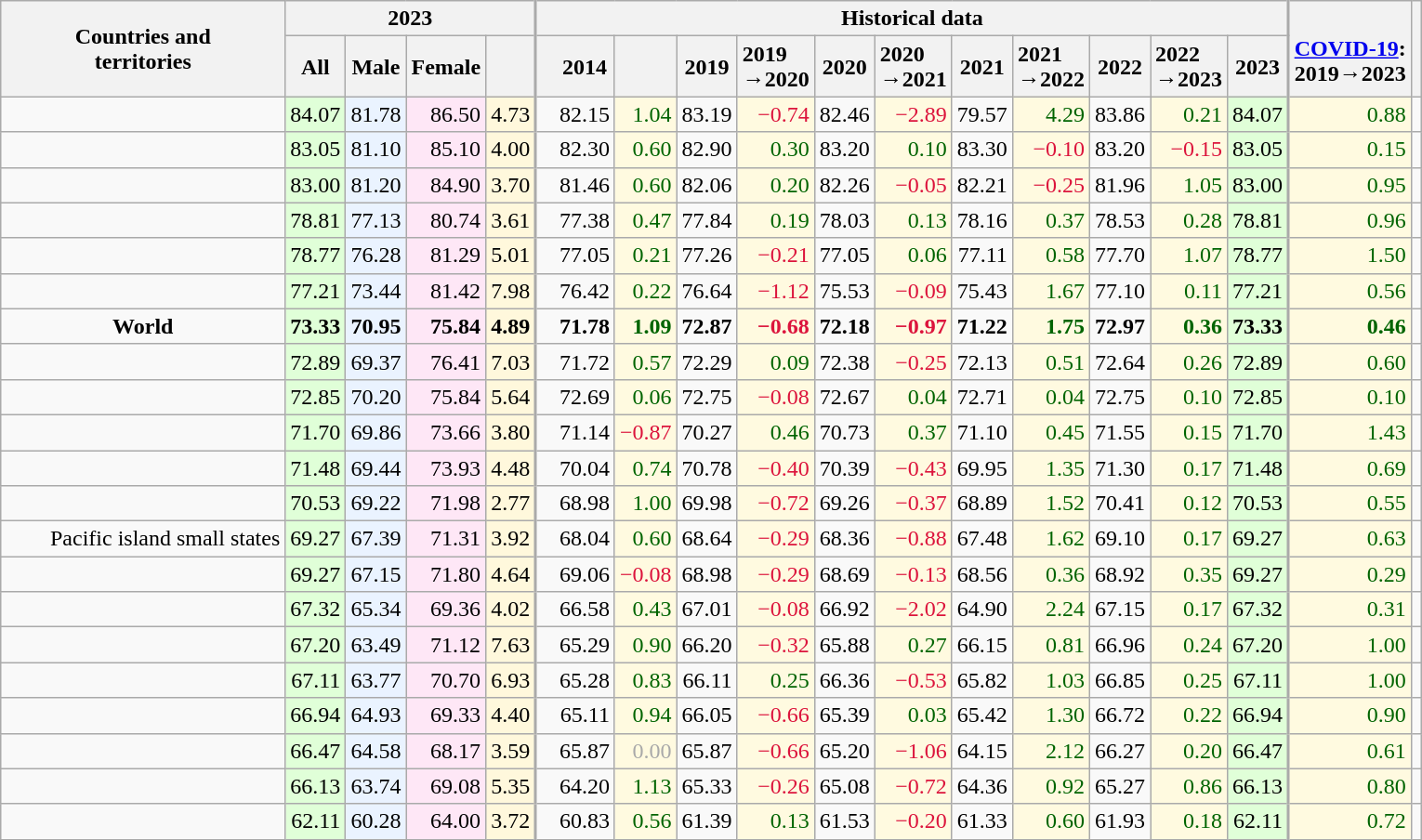<table class="wikitable sortable mw-datatable static-row-numbers sort-under sticky-table-col1 col1left col2center col3center col4center col5center col6center col8center col10center col12center col14center col16center col18center" style=text-align:right;>
<tr class="sortbottom static-row-header">
<th rowspan=2 style="vertical-align:middle;">Countries and<br>territories</th>
<th colspan=4>2023</th>
<th colspan=11 style="border-left-width:2px;">Historical data</th>
<th rowspan=2 style="border-left-width:2px; text-align:middle;"><br><a href='#'>COVID-19</a>:<br>2019→2023</th>
<th rowspan=2></th>
</tr>
<tr class="sortbottom static-row-header">
<th style="vertical-align:middle;" class=sticky-table-none>All</th>
<th style="vertical-align:middle;">Male</th>
<th style="vertical-align:middle;">Female</th>
<th style="vertical-align:middle;"></th>
<th style="border-left-width:2px; vertical-align:middle; padding-left:1em;">2014</th>
<th style="text-align:left;"></th>
<th style="vertical-align:middle;">2019</th>
<th style="text-align:left;">2019<br>→2020</th>
<th style="vertical-align:middle;">2020</th>
<th style="text-align:left;">2020<br>→2021</th>
<th style="vertical-align:middle;">2021</th>
<th style="text-align:left;">2021<br>→2022</th>
<th style="vertical-align:middle;">2022</th>
<th style="text-align:left;">2022<br>→2023</th>
<th style="vertical-align:middle;">2023</th>
</tr>
<tr>
<td></td>
<td style="background:#e0ffd8;">84.07</td>
<td style="background:#eaf3ff;">81.78</td>
<td style="background:#fee7f6;">86.50</td>
<td style="background:#fff8dc;">4.73</td>
<td style="border-left-width:2px;padding-left:1em;">82.15</td>
<td style="background:#fffae0;color:darkgreen;">1.04</td>
<td>83.19</td>
<td style="background:#fffae0;color:crimson;">−0.74</td>
<td>82.46</td>
<td style="background:#fffae0;color:crimson;">−2.89</td>
<td>79.57</td>
<td style="background:#fffae0;color:darkgreen;">4.29</td>
<td>83.86</td>
<td style="background:#fffae0;color:darkgreen;">0.21</td>
<td style="background:#e0ffd8;">84.07</td>
<td style="background:#fffae0;border-left-width:2px;color:darkgreen;">0.88</td>
<td></td>
</tr>
<tr>
<td></td>
<td style="background:#e0ffd8;">83.05</td>
<td style="background:#eaf3ff;">81.10</td>
<td style="background:#fee7f6;">85.10</td>
<td style="background:#fff8dc;">4.00</td>
<td style="border-left-width:2px;padding-left:1em;">82.30</td>
<td style="background:#fffae0;color:darkgreen;">0.60</td>
<td>82.90</td>
<td style="background:#fffae0;color:darkgreen;">0.30</td>
<td>83.20</td>
<td style="background:#fffae0;color:darkgreen;">0.10</td>
<td>83.30</td>
<td style="background:#fffae0;color:crimson;">−0.10</td>
<td>83.20</td>
<td style="background:#fffae0;color:crimson;">−0.15</td>
<td style="background:#e0ffd8;">83.05</td>
<td style="background:#fffae0;border-left-width:2px;color:darkgreen;">0.15</td>
<td></td>
</tr>
<tr>
<td></td>
<td style="background:#e0ffd8;">83.00</td>
<td style="background:#eaf3ff;">81.20</td>
<td style="background:#fee7f6;">84.90</td>
<td style="background:#fff8dc;">3.70</td>
<td style="border-left-width:2px;padding-left:1em;">81.46</td>
<td style="background:#fffae0;color:darkgreen;">0.60</td>
<td>82.06</td>
<td style="background:#fffae0;color:darkgreen;">0.20</td>
<td>82.26</td>
<td style="background:#fffae0;color:crimson;">−0.05</td>
<td>82.21</td>
<td style="background:#fffae0;color:crimson;">−0.25</td>
<td>81.96</td>
<td style="background:#fffae0;color:darkgreen;">1.05</td>
<td style="background:#e0ffd8;">83.00</td>
<td style="background:#fffae0;border-left-width:2px;color:darkgreen;">0.95</td>
<td></td>
</tr>
<tr>
<td></td>
<td style="background:#e0ffd8;">78.81</td>
<td style="background:#eaf3ff;">77.13</td>
<td style="background:#fee7f6;">80.74</td>
<td style="background:#fff8dc;">3.61</td>
<td style="border-left-width:2px;padding-left:1em;">77.38</td>
<td style="background:#fffae0;color:darkgreen;">0.47</td>
<td>77.84</td>
<td style="background:#fffae0;color:darkgreen;">0.19</td>
<td>78.03</td>
<td style="background:#fffae0;color:darkgreen;">0.13</td>
<td>78.16</td>
<td style="background:#fffae0;color:darkgreen;">0.37</td>
<td>78.53</td>
<td style="background:#fffae0;color:darkgreen;">0.28</td>
<td style="background:#e0ffd8;">78.81</td>
<td style="background:#fffae0;border-left-width:2px;color:darkgreen;">0.96</td>
<td></td>
</tr>
<tr>
<td></td>
<td style="background:#e0ffd8;">78.77</td>
<td style="background:#eaf3ff;">76.28</td>
<td style="background:#fee7f6;">81.29</td>
<td style="background:#fff8dc;">5.01</td>
<td style="border-left-width:2px;padding-left:1em;">77.05</td>
<td style="background:#fffae0;color:darkgreen;">0.21</td>
<td>77.26</td>
<td style="background:#fffae0;color:crimson;">−0.21</td>
<td>77.05</td>
<td style="background:#fffae0;color:darkgreen;">0.06</td>
<td>77.11</td>
<td style="background:#fffae0;color:darkgreen;">0.58</td>
<td>77.70</td>
<td style="background:#fffae0;color:darkgreen;">1.07</td>
<td style="background:#e0ffd8;">78.77</td>
<td style="background:#fffae0;border-left-width:2px;color:darkgreen;">1.50</td>
<td></td>
</tr>
<tr>
<td></td>
<td style="background:#e0ffd8;">77.21</td>
<td style="background:#eaf3ff;">73.44</td>
<td style="background:#fee7f6;">81.42</td>
<td style="background:#fff8dc;">7.98</td>
<td style="border-left-width:2px;padding-left:1em;">76.42</td>
<td style="background:#fffae0;color:darkgreen;">0.22</td>
<td>76.64</td>
<td style="background:#fffae0;color:crimson;">−1.12</td>
<td>75.53</td>
<td style="background:#fffae0;color:crimson;">−0.09</td>
<td>75.43</td>
<td style="background:#fffae0;color:darkgreen;">1.67</td>
<td>77.10</td>
<td style="background:#fffae0;color:darkgreen;">0.11</td>
<td style="background:#e0ffd8;">77.21</td>
<td style="background:#fffae0;border-left-width:2px;color:darkgreen;">0.56</td>
<td></td>
</tr>
<tr class=static-row-header>
<td style="text-align:center;"><strong>World</strong></td>
<td style="background:#e0ffd8;"><strong>73.33</strong></td>
<td style="background:#eaf3ff;"><strong>70.95</strong></td>
<td style="background:#fee7f6;"><strong>75.84</strong></td>
<td style="background:#fff8dc;"><strong>4.89</strong></td>
<td style="border-left-width:2px;padding-left:1em;"><strong>71.78</strong></td>
<td style="background:#fffae0;color:darkgreen;"><strong>1.09</strong></td>
<td><strong>72.87</strong></td>
<td style="background:#fffae0;color:crimson;"><strong>−0.68</strong></td>
<td><strong>72.18</strong></td>
<td style="background:#fffae0;color:crimson;"><strong>−0.97</strong></td>
<td><strong>71.22</strong></td>
<td style="background:#fffae0;color:darkgreen;"><strong>1.75</strong></td>
<td><strong>72.97</strong></td>
<td style="background:#fffae0;color:darkgreen;"><strong>0.36</strong></td>
<td style="background:#e0ffd8;"><strong>73.33</strong></td>
<td style="background:#fffae0;border-left-width:2px;color:darkgreen;"><strong>0.46</strong></td>
<td></td>
</tr>
<tr>
<td></td>
<td style="background:#e0ffd8;">72.89</td>
<td style="background:#eaf3ff;">69.37</td>
<td style="background:#fee7f6;">76.41</td>
<td style="background:#fff8dc;">7.03</td>
<td style="border-left-width:2px;padding-left:1em;">71.72</td>
<td style="background:#fffae0;color:darkgreen;">0.57</td>
<td>72.29</td>
<td style="background:#fffae0;color:darkgreen;">0.09</td>
<td>72.38</td>
<td style="background:#fffae0;color:crimson;">−0.25</td>
<td>72.13</td>
<td style="background:#fffae0;color:darkgreen;">0.51</td>
<td>72.64</td>
<td style="background:#fffae0;color:darkgreen;">0.26</td>
<td style="background:#e0ffd8;">72.89</td>
<td style="background:#fffae0;border-left-width:2px;color:darkgreen;">0.60</td>
<td></td>
</tr>
<tr>
<td></td>
<td style="background:#e0ffd8;">72.85</td>
<td style="background:#eaf3ff;">70.20</td>
<td style="background:#fee7f6;">75.84</td>
<td style="background:#fff8dc;">5.64</td>
<td style="border-left-width:2px;padding-left:1em;">72.69</td>
<td style="background:#fffae0;color:darkgreen;">0.06</td>
<td>72.75</td>
<td style="background:#fffae0;color:crimson;">−0.08</td>
<td>72.67</td>
<td style="background:#fffae0;color:darkgreen;">0.04</td>
<td>72.71</td>
<td style="background:#fffae0;color:darkgreen;">0.04</td>
<td>72.75</td>
<td style="background:#fffae0;color:darkgreen;">0.10</td>
<td style="background:#e0ffd8;">72.85</td>
<td style="background:#fffae0;border-left-width:2px;color:darkgreen;">0.10</td>
<td></td>
</tr>
<tr>
<td></td>
<td style="background:#e0ffd8;">71.70</td>
<td style="background:#eaf3ff;">69.86</td>
<td style="background:#fee7f6;">73.66</td>
<td style="background:#fff8dc;">3.80</td>
<td style="border-left-width:2px;padding-left:1em;">71.14</td>
<td style="background:#fffae0;color:crimson;">−0.87</td>
<td>70.27</td>
<td style="background:#fffae0;color:darkgreen;">0.46</td>
<td>70.73</td>
<td style="background:#fffae0;color:darkgreen;">0.37</td>
<td>71.10</td>
<td style="background:#fffae0;color:darkgreen;">0.45</td>
<td>71.55</td>
<td style="background:#fffae0;color:darkgreen;">0.15</td>
<td style="background:#e0ffd8;">71.70</td>
<td style="background:#fffae0;border-left-width:2px;color:darkgreen;">1.43</td>
<td></td>
</tr>
<tr>
<td></td>
<td style="background:#e0ffd8;">71.48</td>
<td style="background:#eaf3ff;">69.44</td>
<td style="background:#fee7f6;">73.93</td>
<td style="background:#fff8dc;">4.48</td>
<td style="border-left-width:2px;padding-left:1em;">70.04</td>
<td style="background:#fffae0;color:darkgreen;">0.74</td>
<td>70.78</td>
<td style="background:#fffae0;color:crimson;">−0.40</td>
<td>70.39</td>
<td style="background:#fffae0;color:crimson;">−0.43</td>
<td>69.95</td>
<td style="background:#fffae0;color:darkgreen;">1.35</td>
<td>71.30</td>
<td style="background:#fffae0;color:darkgreen;">0.17</td>
<td style="background:#e0ffd8;">71.48</td>
<td style="background:#fffae0;border-left-width:2px;color:darkgreen;">0.69</td>
<td></td>
</tr>
<tr>
<td></td>
<td style="background:#e0ffd8;">70.53</td>
<td style="background:#eaf3ff;">69.22</td>
<td style="background:#fee7f6;">71.98</td>
<td style="background:#fff8dc;">2.77</td>
<td style="border-left-width:2px;padding-left:1em;">68.98</td>
<td style="background:#fffae0;color:darkgreen;">1.00</td>
<td>69.98</td>
<td style="background:#fffae0;color:crimson;">−0.72</td>
<td>69.26</td>
<td style="background:#fffae0;color:crimson;">−0.37</td>
<td>68.89</td>
<td style="background:#fffae0;color:darkgreen;">1.52</td>
<td>70.41</td>
<td style="background:#fffae0;color:darkgreen;">0.12</td>
<td style="background:#e0ffd8;">70.53</td>
<td style="background:#fffae0;border-left-width:2px;color:darkgreen;">0.55</td>
<td></td>
</tr>
<tr>
<td style="padding-left:35px;">Pacific island small states</td>
<td style="background:#e0ffd8;">69.27</td>
<td style="background:#eaf3ff;">67.39</td>
<td style="background:#fee7f6;">71.31</td>
<td style="background:#fff8dc;">3.92</td>
<td style="border-left-width:2px;padding-left:1em;">68.04</td>
<td style="background:#fffae0;color:darkgreen;">0.60</td>
<td>68.64</td>
<td style="background:#fffae0;color:crimson;">−0.29</td>
<td>68.36</td>
<td style="background:#fffae0;color:crimson;">−0.88</td>
<td>67.48</td>
<td style="background:#fffae0;color:darkgreen;">1.62</td>
<td>69.10</td>
<td style="background:#fffae0;color:darkgreen;">0.17</td>
<td style="background:#e0ffd8;">69.27</td>
<td style="background:#fffae0;border-left-width:2px;color:darkgreen;">0.63</td>
<td></td>
</tr>
<tr>
<td></td>
<td style="background:#e0ffd8;">69.27</td>
<td style="background:#eaf3ff;">67.15</td>
<td style="background:#fee7f6;">71.80</td>
<td style="background:#fff8dc;">4.64</td>
<td style="border-left-width:2px;padding-left:1em;">69.06</td>
<td style="background:#fffae0;color:crimson;">−0.08</td>
<td>68.98</td>
<td style="background:#fffae0;color:crimson;">−0.29</td>
<td>68.69</td>
<td style="background:#fffae0;color:crimson;">−0.13</td>
<td>68.56</td>
<td style="background:#fffae0;color:darkgreen;">0.36</td>
<td>68.92</td>
<td style="background:#fffae0;color:darkgreen;">0.35</td>
<td style="background:#e0ffd8;">69.27</td>
<td style="background:#fffae0;border-left-width:2px;color:darkgreen;">0.29</td>
<td></td>
</tr>
<tr>
<td></td>
<td style="background:#e0ffd8;">67.32</td>
<td style="background:#eaf3ff;">65.34</td>
<td style="background:#fee7f6;">69.36</td>
<td style="background:#fff8dc;">4.02</td>
<td style="border-left-width:2px;padding-left:1em;">66.58</td>
<td style="background:#fffae0;color:darkgreen;">0.43</td>
<td>67.01</td>
<td style="background:#fffae0;color:crimson;">−0.08</td>
<td>66.92</td>
<td style="background:#fffae0;color:crimson;">−2.02</td>
<td>64.90</td>
<td style="background:#fffae0;color:darkgreen;">2.24</td>
<td>67.15</td>
<td style="background:#fffae0;color:darkgreen;">0.17</td>
<td style="background:#e0ffd8;">67.32</td>
<td style="background:#fffae0;border-left-width:2px;color:darkgreen;">0.31</td>
<td></td>
</tr>
<tr>
<td></td>
<td style="background:#e0ffd8;">67.20</td>
<td style="background:#eaf3ff;">63.49</td>
<td style="background:#fee7f6;">71.12</td>
<td style="background:#fff8dc;">7.63</td>
<td style="border-left-width:2px;padding-left:1em;">65.29</td>
<td style="background:#fffae0;color:darkgreen;">0.90</td>
<td>66.20</td>
<td style="background:#fffae0;color:crimson;">−0.32</td>
<td>65.88</td>
<td style="background:#fffae0;color:darkgreen;">0.27</td>
<td>66.15</td>
<td style="background:#fffae0;color:darkgreen;">0.81</td>
<td>66.96</td>
<td style="background:#fffae0;color:darkgreen;">0.24</td>
<td style="background:#e0ffd8;">67.20</td>
<td style="background:#fffae0;border-left-width:2px;color:darkgreen;">1.00</td>
<td></td>
</tr>
<tr>
<td></td>
<td style="background:#e0ffd8;">67.11</td>
<td style="background:#eaf3ff;">63.77</td>
<td style="background:#fee7f6;">70.70</td>
<td style="background:#fff8dc;">6.93</td>
<td style="border-left-width:2px;padding-left:1em;">65.28</td>
<td style="background:#fffae0;color:darkgreen;">0.83</td>
<td>66.11</td>
<td style="background:#fffae0;color:darkgreen;">0.25</td>
<td>66.36</td>
<td style="background:#fffae0;color:crimson;">−0.53</td>
<td>65.82</td>
<td style="background:#fffae0;color:darkgreen;">1.03</td>
<td>66.85</td>
<td style="background:#fffae0;color:darkgreen;">0.25</td>
<td style="background:#e0ffd8;">67.11</td>
<td style="background:#fffae0;border-left-width:2px;color:darkgreen;">1.00</td>
<td></td>
</tr>
<tr>
<td></td>
<td style="background:#e0ffd8;">66.94</td>
<td style="background:#eaf3ff;">64.93</td>
<td style="background:#fee7f6;">69.33</td>
<td style="background:#fff8dc;">4.40</td>
<td style="border-left-width:2px;padding-left:1em;">65.11</td>
<td style="background:#fffae0;color:darkgreen;">0.94</td>
<td>66.05</td>
<td style="background:#fffae0;color:crimson;">−0.66</td>
<td>65.39</td>
<td style="background:#fffae0;color:darkgreen;">0.03</td>
<td>65.42</td>
<td style="background:#fffae0;color:darkgreen;">1.30</td>
<td>66.72</td>
<td style="background:#fffae0;color:darkgreen;">0.22</td>
<td style="background:#e0ffd8;">66.94</td>
<td style="background:#fffae0;border-left-width:2px;color:darkgreen;">0.90</td>
<td></td>
</tr>
<tr>
<td></td>
<td style="background:#e0ffd8;">66.47</td>
<td style="background:#eaf3ff;">64.58</td>
<td style="background:#fee7f6;">68.17</td>
<td style="background:#fff8dc;">3.59</td>
<td style="border-left-width:2px;padding-left:1em;">65.87</td>
<td style="background:#fffae0;color:darkgray;">0.00</td>
<td>65.87</td>
<td style="background:#fffae0;color:crimson;">−0.66</td>
<td>65.20</td>
<td style="background:#fffae0;color:crimson;">−1.06</td>
<td>64.15</td>
<td style="background:#fffae0;color:darkgreen;">2.12</td>
<td>66.27</td>
<td style="background:#fffae0;color:darkgreen;">0.20</td>
<td style="background:#e0ffd8;">66.47</td>
<td style="background:#fffae0;border-left-width:2px;color:darkgreen;">0.61</td>
<td></td>
</tr>
<tr>
<td></td>
<td style="background:#e0ffd8;">66.13</td>
<td style="background:#eaf3ff;">63.74</td>
<td style="background:#fee7f6;">69.08</td>
<td style="background:#fff8dc;">5.35</td>
<td style="border-left-width:2px;padding-left:1em;">64.20</td>
<td style="background:#fffae0;color:darkgreen;">1.13</td>
<td>65.33</td>
<td style="background:#fffae0;color:crimson;">−0.26</td>
<td>65.08</td>
<td style="background:#fffae0;color:crimson;">−0.72</td>
<td>64.36</td>
<td style="background:#fffae0;color:darkgreen;">0.92</td>
<td>65.27</td>
<td style="background:#fffae0;color:darkgreen;">0.86</td>
<td style="background:#e0ffd8;">66.13</td>
<td style="background:#fffae0;border-left-width:2px;color:darkgreen;">0.80</td>
<td></td>
</tr>
<tr>
<td></td>
<td style="background:#e0ffd8;">62.11</td>
<td style="background:#eaf3ff;">60.28</td>
<td style="background:#fee7f6;">64.00</td>
<td style="background:#fff8dc;">3.72</td>
<td style="border-left-width:2px;padding-left:1em;">60.83</td>
<td style="background:#fffae0;color:darkgreen;">0.56</td>
<td>61.39</td>
<td style="background:#fffae0;color:darkgreen;">0.13</td>
<td>61.53</td>
<td style="background:#fffae0;color:crimson;">−0.20</td>
<td>61.33</td>
<td style="background:#fffae0;color:darkgreen;">0.60</td>
<td>61.93</td>
<td style="background:#fffae0;color:darkgreen;">0.18</td>
<td style="background:#e0ffd8;">62.11</td>
<td style="background:#fffae0;border-left-width:2px;color:darkgreen;">0.72</td>
<td></td>
</tr>
</table>
